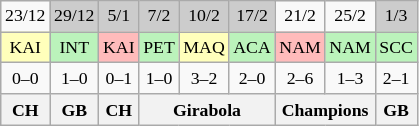<table class="wikitable" style="font-size: 74%; text-align:center;">
<tr>
<td>23/12</td>
<td bgcolor=#cccccc>29/12</td>
<td bgcolor=#cccccc>5/1</td>
<td bgcolor=#cccccc>7/2</td>
<td bgcolor=#cccccc>10/2</td>
<td bgcolor=#cccccc>17/2</td>
<td>21/2</td>
<td>25/2</td>
<td bgcolor=#cccccc>1/3</td>
</tr>
<tr align=center>
<td bgcolor=#ffffbb>KAI</td>
<td bgcolor=#bbf3bb>INT</td>
<td bgcolor=#ffbbbb>KAI</td>
<td bgcolor=#bbf3bb>PET</td>
<td bgcolor=#ffffbb>MAQ</td>
<td bgcolor=#bbf3bb>ACA</td>
<td bgcolor=#ffbbbb>NAM</td>
<td bgcolor=#bbf3bb>NAM</td>
<td bgcolor=#bbf3bb>SCC</td>
</tr>
<tr>
<td align=center>0–0</td>
<td>1–0</td>
<td>0–1</td>
<td>1–0</td>
<td>3–2</td>
<td>2–0</td>
<td>2–6</td>
<td>1–3</td>
<td>2–1</td>
</tr>
<tr align=center>
<th>CH</th>
<th>GB</th>
<th>CH</th>
<th colspan=3>Girabola</th>
<th colspan=2>Champions</th>
<th>GB</th>
</tr>
</table>
